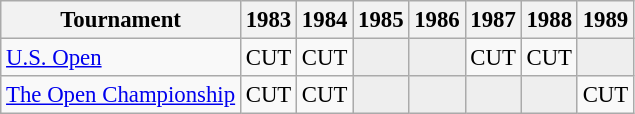<table class="wikitable" style="font-size:95%;text-align:center;">
<tr>
<th>Tournament</th>
<th>1983</th>
<th>1984</th>
<th>1985</th>
<th>1986</th>
<th>1987</th>
<th>1988</th>
<th>1989</th>
</tr>
<tr>
<td align=left><a href='#'>U.S. Open</a></td>
<td>CUT</td>
<td>CUT</td>
<td style="background:#eeeeee;"></td>
<td style="background:#eeeeee;"></td>
<td>CUT</td>
<td>CUT</td>
<td style="background:#eeeeee;"></td>
</tr>
<tr>
<td align=left><a href='#'>The Open Championship</a></td>
<td>CUT</td>
<td>CUT</td>
<td style="background:#eeeeee;"></td>
<td style="background:#eeeeee;"></td>
<td style="background:#eeeeee;"></td>
<td style="background:#eeeeee;"></td>
<td>CUT</td>
</tr>
</table>
